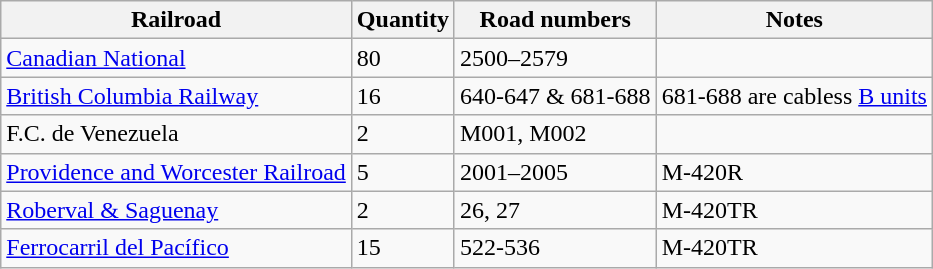<table class="wikitable">
<tr>
<th>Railroad</th>
<th>Quantity</th>
<th>Road numbers</th>
<th>Notes</th>
</tr>
<tr>
<td><a href='#'>Canadian National</a></td>
<td>80</td>
<td>2500–2579</td>
<td></td>
</tr>
<tr 3502 and 3508 were used as generators during an ice storm in 1998.>
<td><a href='#'>British Columbia Railway</a></td>
<td>16</td>
<td>640-647 & 681-688</td>
<td>681-688 are cabless <a href='#'>B units</a></td>
</tr>
<tr>
<td>F.C. de Venezuela</td>
<td>2</td>
<td>M001, M002</td>
<td></td>
</tr>
<tr>
<td><a href='#'>Providence and Worcester Railroad</a></td>
<td>5</td>
<td>2001–2005</td>
<td>M-420R</td>
</tr>
<tr>
<td><a href='#'>Roberval & Saguenay</a></td>
<td>2</td>
<td>26, 27</td>
<td>M-420TR</td>
</tr>
<tr>
<td><a href='#'>Ferrocarril del Pacífico</a></td>
<td>15</td>
<td>522-536</td>
<td>M-420TR</td>
</tr>
</table>
